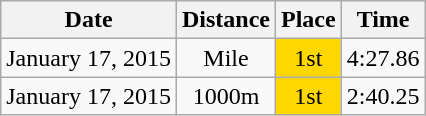<table class=wikitable>
<tr>
<th>Date</th>
<th>Distance</th>
<th>Place</th>
<th>Time</th>
</tr>
<tr align=center>
<td>January 17, 2015</td>
<td>Mile</td>
<td bgcolor=gold>1st</td>
<td>4:27.86</td>
</tr>
<tr align=center>
<td>January 17, 2015</td>
<td>1000m</td>
<td bgcolor=gold>1st</td>
<td>2:40.25</td>
</tr>
</table>
